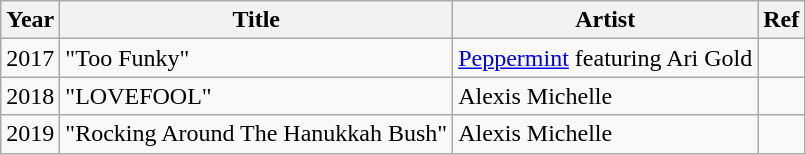<table class="wikitable plainrowheaders" style="text-align:left;">
<tr>
<th>Year</th>
<th>Title</th>
<th>Artist</th>
<th>Ref</th>
</tr>
<tr>
<td>2017</td>
<td>"Too Funky"</td>
<td><a href='#'>Peppermint</a> featuring Ari Gold</td>
<td></td>
</tr>
<tr>
<td>2018</td>
<td>"LOVEFOOL"</td>
<td>Alexis Michelle</td>
<td></td>
</tr>
<tr>
<td>2019</td>
<td>"Rocking Around The Hanukkah Bush"</td>
<td>Alexis Michelle</td>
<td></td>
</tr>
</table>
